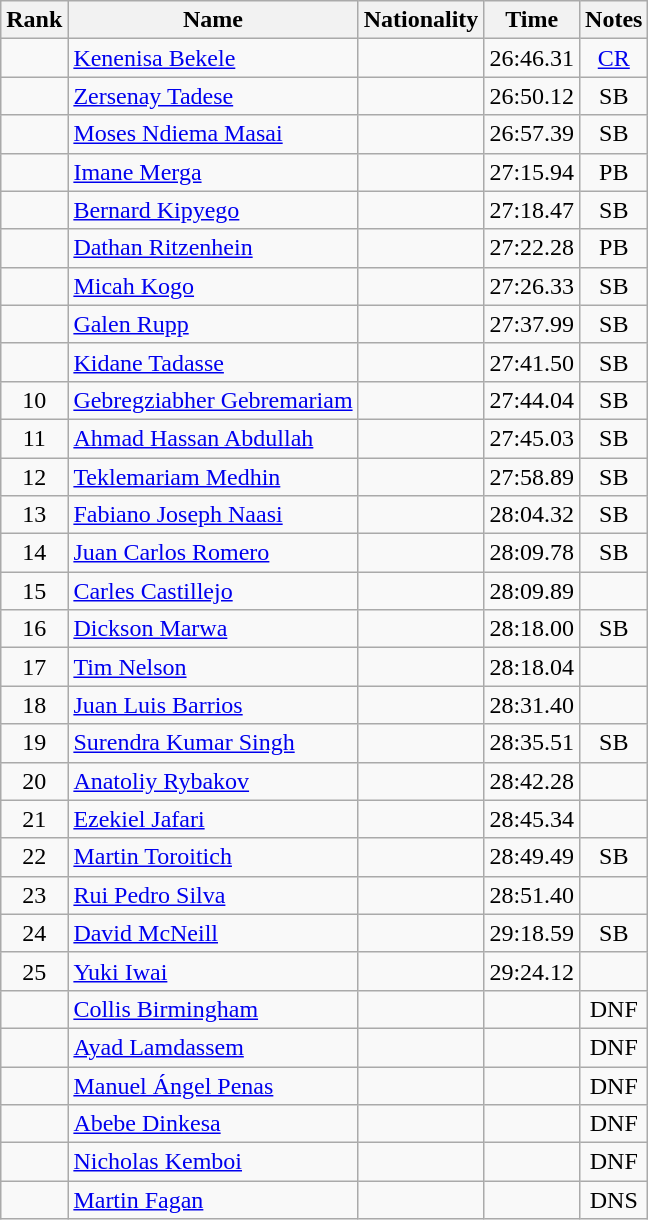<table class="wikitable sortable" style="text-align:center">
<tr>
<th>Rank</th>
<th>Name</th>
<th>Nationality</th>
<th>Time</th>
<th>Notes</th>
</tr>
<tr>
<td></td>
<td align=left><a href='#'>Kenenisa Bekele</a></td>
<td align=left></td>
<td>26:46.31</td>
<td><a href='#'>CR</a></td>
</tr>
<tr>
<td></td>
<td align=left><a href='#'>Zersenay Tadese</a></td>
<td align=left></td>
<td>26:50.12</td>
<td>SB</td>
</tr>
<tr>
<td></td>
<td align=left><a href='#'>Moses Ndiema Masai</a></td>
<td align=left></td>
<td>26:57.39</td>
<td>SB</td>
</tr>
<tr>
<td></td>
<td align=left><a href='#'>Imane Merga</a></td>
<td align=left></td>
<td>27:15.94</td>
<td>PB</td>
</tr>
<tr>
<td></td>
<td align=left><a href='#'>Bernard Kipyego</a></td>
<td align=left></td>
<td>27:18.47</td>
<td>SB</td>
</tr>
<tr>
<td></td>
<td align=left><a href='#'>Dathan Ritzenhein</a></td>
<td align=left></td>
<td>27:22.28</td>
<td>PB</td>
</tr>
<tr>
<td></td>
<td align=left><a href='#'>Micah Kogo</a></td>
<td align=left></td>
<td>27:26.33</td>
<td>SB</td>
</tr>
<tr>
<td></td>
<td align=left><a href='#'>Galen Rupp</a></td>
<td align=left></td>
<td>27:37.99</td>
<td>SB</td>
</tr>
<tr>
<td></td>
<td align=left><a href='#'>Kidane Tadasse</a></td>
<td align=left></td>
<td>27:41.50</td>
<td>SB</td>
</tr>
<tr>
<td>10</td>
<td align=left><a href='#'>Gebregziabher Gebremariam</a></td>
<td align=left></td>
<td>27:44.04</td>
<td>SB</td>
</tr>
<tr>
<td>11</td>
<td align=left><a href='#'>Ahmad Hassan Abdullah</a></td>
<td align=left></td>
<td>27:45.03</td>
<td>SB</td>
</tr>
<tr>
<td>12</td>
<td align=left><a href='#'>Teklemariam Medhin</a></td>
<td align=left></td>
<td>27:58.89</td>
<td>SB</td>
</tr>
<tr>
<td>13</td>
<td align=left><a href='#'>Fabiano Joseph Naasi</a></td>
<td align=left></td>
<td>28:04.32</td>
<td>SB</td>
</tr>
<tr>
<td>14</td>
<td align=left><a href='#'>Juan Carlos Romero</a></td>
<td align=left></td>
<td>28:09.78</td>
<td>SB</td>
</tr>
<tr>
<td>15</td>
<td align=left><a href='#'>Carles Castillejo</a></td>
<td align=left></td>
<td>28:09.89</td>
<td></td>
</tr>
<tr>
<td>16</td>
<td align=left><a href='#'>Dickson Marwa</a></td>
<td align=left></td>
<td>28:18.00</td>
<td>SB</td>
</tr>
<tr>
<td>17</td>
<td align=left><a href='#'>Tim Nelson</a></td>
<td align=left></td>
<td>28:18.04</td>
<td></td>
</tr>
<tr>
<td>18</td>
<td align=left><a href='#'>Juan Luis Barrios</a></td>
<td align=left></td>
<td>28:31.40</td>
<td></td>
</tr>
<tr>
<td>19</td>
<td align=left><a href='#'>Surendra Kumar Singh</a></td>
<td align=left></td>
<td>28:35.51</td>
<td>SB</td>
</tr>
<tr>
<td>20</td>
<td align=left><a href='#'>Anatoliy Rybakov</a></td>
<td align=left></td>
<td>28:42.28</td>
<td></td>
</tr>
<tr>
<td>21</td>
<td align=left><a href='#'>Ezekiel Jafari</a></td>
<td align=left></td>
<td>28:45.34</td>
<td></td>
</tr>
<tr>
<td>22</td>
<td align=left><a href='#'>Martin Toroitich</a></td>
<td align=left></td>
<td>28:49.49</td>
<td>SB</td>
</tr>
<tr>
<td>23</td>
<td align=left><a href='#'>Rui Pedro Silva</a></td>
<td align=left></td>
<td>28:51.40</td>
<td></td>
</tr>
<tr>
<td>24</td>
<td align=left><a href='#'>David McNeill</a></td>
<td align=left></td>
<td>29:18.59</td>
<td>SB</td>
</tr>
<tr>
<td>25</td>
<td align=left><a href='#'>Yuki Iwai</a></td>
<td align=left></td>
<td>29:24.12</td>
<td></td>
</tr>
<tr>
<td></td>
<td align=left><a href='#'>Collis Birmingham</a></td>
<td align=left></td>
<td></td>
<td>DNF</td>
</tr>
<tr>
<td></td>
<td align=left><a href='#'>Ayad Lamdassem</a></td>
<td align=left></td>
<td></td>
<td>DNF</td>
</tr>
<tr>
<td></td>
<td align=left><a href='#'>Manuel Ángel Penas</a></td>
<td align=left></td>
<td></td>
<td>DNF</td>
</tr>
<tr>
<td></td>
<td align=left><a href='#'>Abebe Dinkesa</a></td>
<td align=left></td>
<td></td>
<td>DNF</td>
</tr>
<tr>
<td></td>
<td align=left><a href='#'>Nicholas Kemboi</a></td>
<td align=left></td>
<td></td>
<td>DNF</td>
</tr>
<tr>
<td></td>
<td align=left><a href='#'>Martin Fagan</a></td>
<td align=left></td>
<td></td>
<td>DNS</td>
</tr>
</table>
